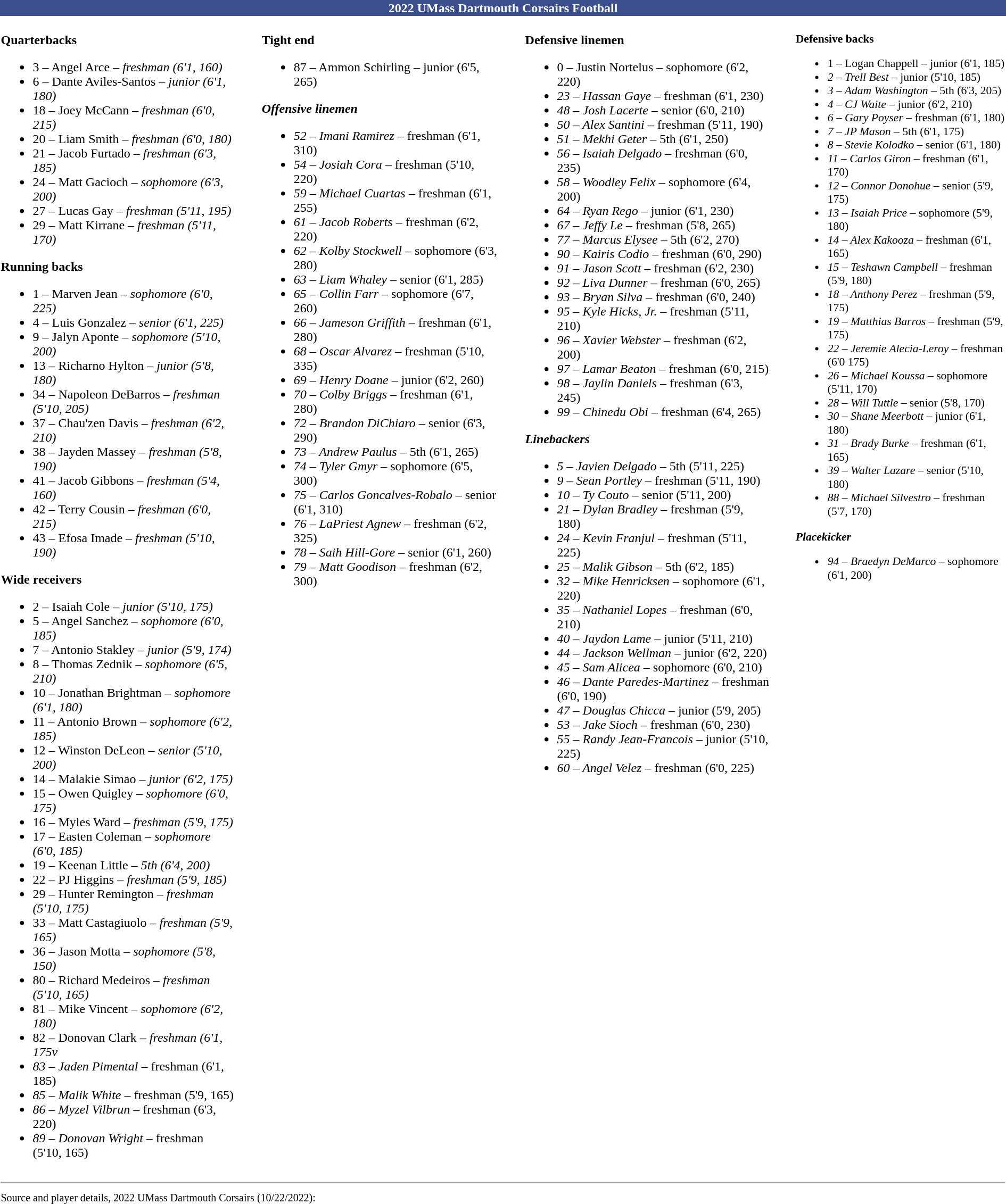<table class="toccolours" style="text-align: left;">
<tr>
<td colspan=11 style="color:#FFFFFF;background:#3B4F8C; text-align: center"><strong>2022 UMass Dartmouth Corsairs Football</strong></td>
</tr>
<tr>
<td valign="top"><br><strong>Quarterbacks</strong><ul><li>3 – Angel Arce – <em>freshman (6'1, 160)</em></li><li>6 – Dante Aviles-Santos – <em>junior (6'1, 180)</em></li><li>18 – Joey McCann – <em>freshman (6'0, 215)</em></li><li>20 – Liam Smith – <em>freshman (6'0, 180)</em></li><li>21 – Jacob Furtado – <em>freshman (6'3, 185)</em></li><li>24 – Matt Gacioch – <em>sophomore (6'3, 200)</em></li><li>27 – Lucas Gay – <em>freshman (5'11, 195)</em></li><li>29 – Matt Kirrane – <em>freshman (5'11, 170)</em></li></ul><strong>Running backs</strong><ul><li>1 – Marven Jean – <em>sophomore (6'0, 225)</em></li><li>4 – Luis Gonzalez – <em>senior (6'1, 225)</em></li><li>9 – Jalyn Aponte – <em>sophomore (5'10, 200)</em></li><li>13 – Richarno Hylton – <em>junior (5'8, 180)</em></li><li>34 – Napoleon DeBarros – <em>freshman (5'10, 205)</em></li><li>37 – Chau'zen Davis – <em>freshman (6'2, 210)</em></li><li>38 – Jayden Massey – <em>freshman (5'8, 190)</em></li><li>41 – Jacob Gibbons – <em>freshman (5'4, 160)</em></li><li>42 – Terry Cousin – <em>freshman (6'0, 215)</em></li><li>43 – Efosa Imade – <em>freshman (5'10, 190)</em></li></ul><strong>Wide receivers</strong><ul><li>2 – Isaiah Cole – <em>junior (5'10, 175)</em></li><li>5 – Angel Sanchez – <em>sophomore (6'0, 185)</em></li><li>7 – Antonio Stakley – <em>junior (5'9, 174)</em></li><li>8 – Thomas Zednik – <em>sophomore (6'5, 210)</em></li><li>10 – Jonathan Brightman – <em>sophomore (6'1, 180)</em></li><li>11 – Antonio Brown – <em>sophomore (6'2, 185)</em></li><li>12 – Winston DeLeon – <em>senior (5'10, 200)</em></li><li>14 – Malakie Simao – <em>junior (6'2, 175)</em></li><li>15 – Owen Quigley – <em>sophomore (6'0, 175)</em></li><li>16 – Myles Ward – <em>freshman (5'9, 175)</em></li><li>17 – Easten Coleman – <em>sophomore (6'0, 185)</em></li><li>19 – Keenan Little – <em>5th (6'4, 200)</em></li><li>22 – PJ Higgins – <em>freshman (5'9, 185)</em></li><li>29 – Hunter Remington – <em>freshman (5'10, 175)</em></li><li>33 – Matt Castagiuolo – <em>freshman (5'9, 165)</em></li><li>36 – Jason Motta – <em>sophomore (5'8, 150)</em></li><li>80 – Richard Medeiros – <em>freshman (5'10, 165)</em></li><li>81 – Mike Vincent – <em>sophomore (6'2, 180)</em></li><li>82 – Donovan Clark – <em>freshman (6'1, 175v</li><li>83 – Jaden Pimental – </em>freshman (6'1, 185)<em></li><li>85 – Malik White – </em>freshman (5'9, 165)<em></li><li>86 – Myzel Vilbrun – </em>freshman (6'3, 220)<em></li><li>89 – Donovan Wright – </em>freshman (5'10, 165)<em></li></ul></td>
<td width="25"> </td>
<td valign="top"><br><strong>Tight end</strong><ul><li>87 – 	Ammon Schirling – </em>junior (6'5, 265)<em></li></ul><strong>Offensive linemen</strong><ul><li>52 – Imani Ramirez – </em>freshman (6'1, 310)<em></li><li>54 – Josiah Cora – </em>freshman (5'10, 220)<em></li><li>59 – Michael Cuartas – </em>freshman (6'1, 255)<em></li><li>61 – Jacob Roberts – </em>freshman (6'2, 220)<em></li><li>62 – Kolby Stockwell – </em>sophomore (6'3, 280)<em></li><li>63 – Liam Whaley – </em>senior (6'1, 285)<em></li><li>65 – Collin Farr – </em>sophomore (6'7, 260)<em></li><li>66 – Jameson Griffith – </em>freshman (6'1, 280)<em></li><li>68 – Oscar Alvarez – </em>freshman (5'10, 335)<em></li><li>69 – Henry Doane – </em>junior (6'2, 260)<em></li><li>70 – Colby Briggs – </em>freshman (6'1, 280)<em></li><li>72 – Brandon DiChiaro – </em>senior (6'3, 290)<em></li><li>73 – Andrew Paulus – </em>5th (6'1, 265)<em></li><li>74 – Tyler Gmyr – </em>sophomore (6'5, 300)<em></li><li>75 – Carlos Goncalves-Robalo – </em>senior (6'1, 310)<em></li><li>76 – LaPriest Agnew – </em>freshman (6'2, 325)<em></li><li>78 – Saih Hill-Gore – </em>senior (6'1, 260)<em></li><li>79 – Matt Goodison – </em>freshman (6'2, 300)<em></li></ul></td>
<td width="25"> </td>
<td valign="top"><br><strong>Defensive linemen</strong><ul><li>0 – Justin Nortelus – </em>sophomore (6'2, 220)<em></li><li>23 – Hassan Gaye – </em>freshman (6'1, 230)<em></li><li>48 – Josh Lacerte – </em>senior (6'0, 210)<em></li><li>50 – Alex Santini – </em>freshman (5'11, 190)<em></li><li>51 – Mekhi Geter – </em>5th (6'1, 250)<em></li><li>56 – Isaiah Delgado – </em>freshman (6'0, 235)<em></li><li>58 – Woodley Felix – </em>sophomore (6'4, 200)<em></li><li>64 – Ryan Rego – </em>junior (6'1, 230)<em></li><li>67 – Jeffy Le – </em>freshman (5'8, 265)<em></li><li>77 – Marcus Elysee – </em>5th (6'2, 270)<em></li><li>90 – Kairis Codio – </em>freshman (6'0, 290)<em></li><li>91 – Jason Scott – </em>freshman (6'2, 230)<em></li><li>92 – Liva Dunner – </em>freshman (6'0, 265)<em></li><li>93 – Bryan Silva – </em>freshman (6'0, 240)<em></li><li>95 – Kyle Hicks, Jr. – </em>freshman (5'11, 210)<em></li><li>96 – Xavier Webster – </em>freshman (6'2, 200)<em></li><li>97 – Lamar Beaton – </em>freshman (6'0, 215)<em></li><li>98 – Jaylin Daniels – </em>freshman (6'3, 245)<em></li><li>99 – Chinedu Obi – </em>freshman (6'4, 265)<em></li></ul><strong>Linebackers</strong><ul><li>5 – Javien Delgado – </em>5th (5'11, 225)<em></li><li>9 – Sean Portley – </em>freshman (5'11, 190)<em></li><li>10 – Ty Couto – </em>senior (5'11, 200)<em></li><li>21 – Dylan Bradley – </em>freshman (5'9, 180)<em></li><li>24 – Kevin Franjul – </em>freshman (5'11, 225)<em></li><li>25 – Malik Gibson – </em>5th (6'2, 185)<em></li><li>32 – Mike Henricksen – </em>sophomore (6'1, 220)<em></li><li>35 – Nathaniel Lopes – </em>freshman (6'0, 210)<em></li><li>40 – Jaydon Lame – </em>junior (5'11, 210)<em></li><li>44 – Jackson Wellman – </em>junior (6'2, 220)<em></li><li>45 – Sam Alicea – </em>sophomore (6'0, 210)<em></li><li>46 – Dante Paredes-Martinez – </em>freshman (6'0, 190)<em></li><li>47 – Douglas Chicca – </em>junior (5'9, 205)<em></li><li>53 – Jake Sioch – </em>freshman (6'0, 230)<em></li><li>55 – Randy Jean-Francois – </em>junior (5'10, 225)<em></li><li>60 – Angel Velez – </em>freshman (6'0, 225)<em></li></ul></td>
<td width="25"> </td>
<td style="font-size:90%; vertical-align:top;"><br><strong>Defensive backs</strong><ul><li>1 – Logan Chappell – </em>junior (6'1, 185)<em></li><li>2 – Trell Best – </em>junior (5'10, 185)<em></li><li>3 – Adam Washington – </em>5th (6'3, 205)<em></li><li>4 – CJ Waite – </em>junior (6'2, 210)<em></li><li>6 – Gary Poyser – </em>freshman (6'1, 180)<em></li><li>7 – JP Mason – </em>5th (6'1, 175)<em></li><li>8 – Stevie Kolodko – </em>senior (6'1, 180)<em></li><li>11 – Carlos Giron – </em>freshman (6'1, 170)<em></li><li>12 – Connor Donohue – </em>senior (5'9, 175)<em></li><li>13 – Isaiah Price – </em>sophomore (5'9, 180)<em></li><li>14 – Alex Kakooza – </em>freshman (6'1, 165)<em></li><li>15 –  Teshawn Campbell – </em>freshman (5'9, 180)<em></li><li>18 – Anthony Perez – </em>freshman (5'9, 175)<em></li><li>19 – Matthias Barros – </em>freshman (5'9, 175)<em></li><li>22 – Jeremie Alecia-Leroy – </em>freshman (6'0 175)<em></li><li>26 – Michael Koussa – </em>sophomore (5'11, 170)<em></li><li>28 – Will Tuttle – </em>senior (5'8, 170)<em></li><li>30 – Shane Meerbott – </em>junior (6'1, 180)<em></li><li>31 – Brady Burke – </em>freshman (6'1, 165)<em></li><li>39 – Walter Lazare – </em>senior (5'10, 180)<em></li><li>88 – Michael Silvestro – </em>freshman (5'7, 170)<em></li></ul><strong>Placekicker</strong><ul><li>94 – Braedyn DeMarco – </em>sophomore (6'1, 200)<em></li></ul></td>
</tr>
<tr>
<td colspan="7"><hr><small>Source and player details, 2022 UMass Dartmouth Corsairs (10/22/2022):</small></td>
</tr>
</table>
